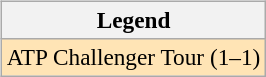<table>
<tr valign=top>
<td><br><table class="wikitable" style=font-size:97%>
<tr>
<th>Legend</th>
</tr>
<tr style="background:moccasin;">
<td>ATP Challenger Tour (1–1)</td>
</tr>
</table>
</td>
<td></td>
</tr>
</table>
